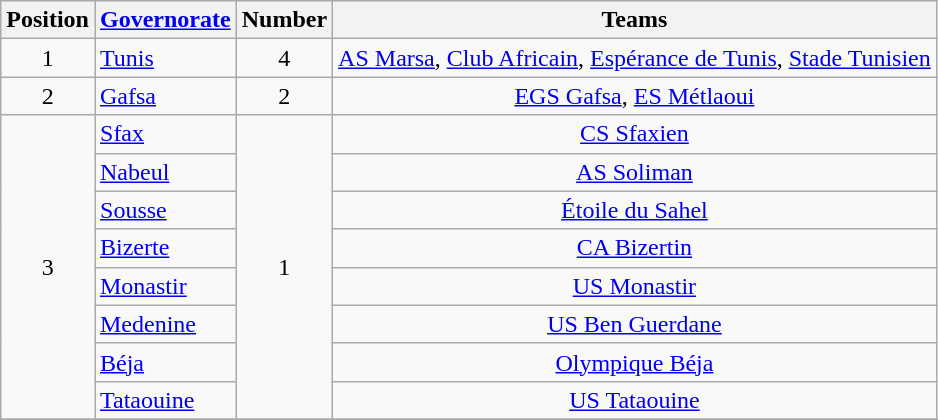<table class="wikitable">
<tr>
<th>Position</th>
<th><a href='#'>Governorate</a></th>
<th>Number</th>
<th>Teams</th>
</tr>
<tr>
<td align=center>1</td>
<td><a href='#'>Tunis</a></td>
<td align=center>4</td>
<td align=center><a href='#'>AS Marsa</a>, <a href='#'>Club Africain</a>, <a href='#'>Espérance de Tunis</a>, <a href='#'>Stade Tunisien</a></td>
</tr>
<tr>
<td align=center>2</td>
<td><a href='#'>Gafsa</a></td>
<td align=center>2</td>
<td align=center><a href='#'>EGS Gafsa</a>, <a href='#'>ES Métlaoui</a></td>
</tr>
<tr>
<td align=center rowspan="8">3</td>
<td><a href='#'>Sfax</a></td>
<td align=center rowspan="8">1</td>
<td align=center><a href='#'>CS Sfaxien</a></td>
</tr>
<tr>
<td><a href='#'>Nabeul</a></td>
<td align=center><a href='#'>AS Soliman</a></td>
</tr>
<tr>
<td><a href='#'>Sousse</a></td>
<td align=center><a href='#'>Étoile du Sahel</a></td>
</tr>
<tr>
<td><a href='#'>Bizerte</a></td>
<td align=center><a href='#'>CA Bizertin</a></td>
</tr>
<tr>
<td><a href='#'>Monastir</a></td>
<td align=center><a href='#'>US Monastir</a></td>
</tr>
<tr>
<td><a href='#'>Medenine</a></td>
<td align=center><a href='#'>US Ben Guerdane</a></td>
</tr>
<tr>
<td><a href='#'>Béja</a></td>
<td align=center><a href='#'>Olympique Béja</a></td>
</tr>
<tr>
<td><a href='#'>Tataouine</a></td>
<td align=center><a href='#'>US Tataouine</a></td>
</tr>
<tr>
</tr>
</table>
